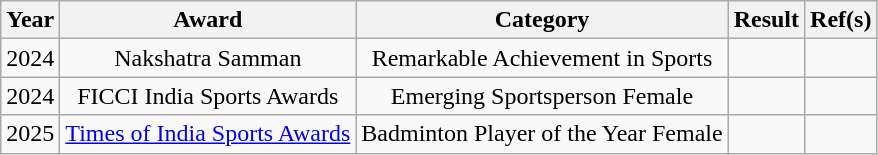<table class="wikitable" style="text-align:center;">
<tr>
<th>Year</th>
<th>Award</th>
<th>Category</th>
<th>Result</th>
<th>Ref(s)</th>
</tr>
<tr>
<td>2024</td>
<td>Nakshatra Samman</td>
<td>Remarkable Achievement in Sports</td>
<td></td>
<td></td>
</tr>
<tr>
<td>2024</td>
<td>FICCI India Sports Awards</td>
<td>Emerging Sportsperson Female</td>
<td></td>
<td></td>
</tr>
<tr>
<td>2025</td>
<td><a href='#'>Times of India Sports Awards</a></td>
<td>Badminton Player of the Year Female</td>
<td></td>
<td></td>
</tr>
</table>
